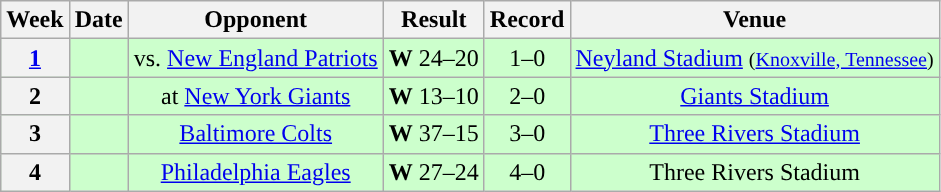<table class="wikitable" style="text-align:center">
<tr>
<th>Week</th>
<th>Date</th>
<th>Opponent</th>
<th>Result</th>
<th>Record</th>
<th>Venue</th>
</tr>
<tr style="background:#cfc">
<th><a href='#'>1</a></th>
<td></td>
<td>vs. <a href='#'>New England Patriots</a></td>
<td><strong>W</strong> 24–20</td>
<td>1–0</td>
<td><a href='#'>Neyland Stadium</a> <small>(<a href='#'>Knoxville, Tennessee</a>)</small></td>
</tr>
<tr style="background:#cfc">
<th>2</th>
<td></td>
<td>at <a href='#'>New York Giants</a></td>
<td><strong>W</strong> 13–10</td>
<td>2–0</td>
<td><a href='#'>Giants Stadium</a></td>
</tr>
<tr style="background:#cfc">
<th>3</th>
<td></td>
<td><a href='#'>Baltimore Colts</a></td>
<td><strong>W</strong> 37–15</td>
<td>3–0</td>
<td><a href='#'>Three Rivers Stadium</a></td>
</tr>
<tr style="background:#cfc">
<th>4</th>
<td></td>
<td><a href='#'>Philadelphia Eagles</a></td>
<td><strong>W</strong> 27–24</td>
<td>4–0</td>
<td>Three Rivers Stadium</td>
</tr>
</table>
